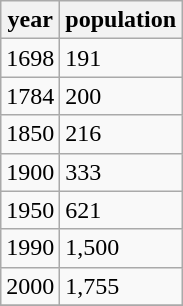<table class="wikitable">
<tr>
<th>year</th>
<th>population</th>
</tr>
<tr>
<td>1698</td>
<td>191</td>
</tr>
<tr>
<td>1784</td>
<td>200</td>
</tr>
<tr>
<td>1850</td>
<td>216</td>
</tr>
<tr>
<td>1900</td>
<td>333</td>
</tr>
<tr>
<td>1950</td>
<td>621</td>
</tr>
<tr>
<td>1990</td>
<td>1,500</td>
</tr>
<tr>
<td>2000</td>
<td>1,755</td>
</tr>
<tr>
</tr>
</table>
